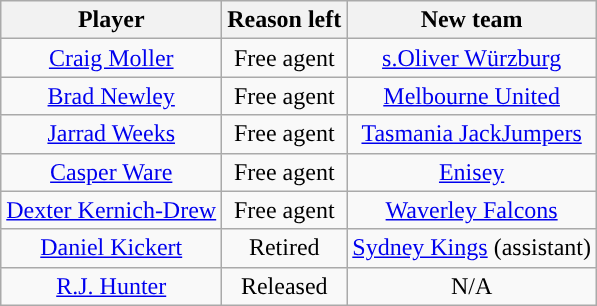<table class="wikitable sortable sortable" style="text-align: center">
<tr>
<th>Player</th>
<th>Reason left</th>
<th>New team</th>
</tr>
<tr>
<td><a href='#'>Craig Moller</a></td>
<td>Free agent</td>
<td><a href='#'>s.Oliver Würzburg</a></td>
</tr>
<tr>
<td><a href='#'>Brad Newley</a></td>
<td>Free agent</td>
<td><a href='#'>Melbourne United</a></td>
</tr>
<tr>
<td><a href='#'>Jarrad Weeks</a></td>
<td>Free agent</td>
<td><a href='#'>Tasmania JackJumpers</a></td>
</tr>
<tr>
<td><a href='#'>Casper Ware</a></td>
<td>Free agent</td>
<td><a href='#'>Enisey</a></td>
</tr>
<tr>
<td><a href='#'>Dexter Kernich-Drew</a></td>
<td>Free agent</td>
<td><a href='#'>Waverley Falcons</a></td>
</tr>
<tr>
<td><a href='#'>Daniel Kickert</a></td>
<td>Retired</td>
<td><a href='#'>Sydney Kings</a> (assistant)</td>
</tr>
<tr>
<td><a href='#'>R.J. Hunter</a></td>
<td>Released</td>
<td>N/A</td>
</tr>
</table>
